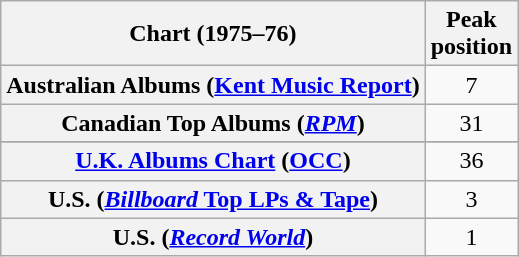<table class="wikitable sortable plainrowheaders">
<tr>
<th scope="col">Chart (1975–76)</th>
<th scope="col">Peak<br>position</th>
</tr>
<tr>
<th scope="row">Australian Albums (<a href='#'>Kent Music Report</a>)</th>
<td style="text-align:center;">7</td>
</tr>
<tr>
<th scope="row">Canadian Top Albums (<em><a href='#'>RPM</a></em>)</th>
<td style="text-align:center;">31</td>
</tr>
<tr>
</tr>
<tr>
</tr>
<tr>
</tr>
<tr>
</tr>
<tr>
</tr>
<tr>
<th scope="row"><a href='#'>U.K. Albums Chart</a> (<a href='#'>OCC</a>)</th>
<td style="text-align:center;">36</td>
</tr>
<tr>
<th scope="row">U.S. (<a href='#'><em>Billboard</em> Top LPs & Tape</a>)</th>
<td style="text-align:center;">3</td>
</tr>
<tr>
<th scope="row">U.S. (<em><a href='#'>Record World</a></em>)</th>
<td style="text-align:center;">1</td>
</tr>
</table>
